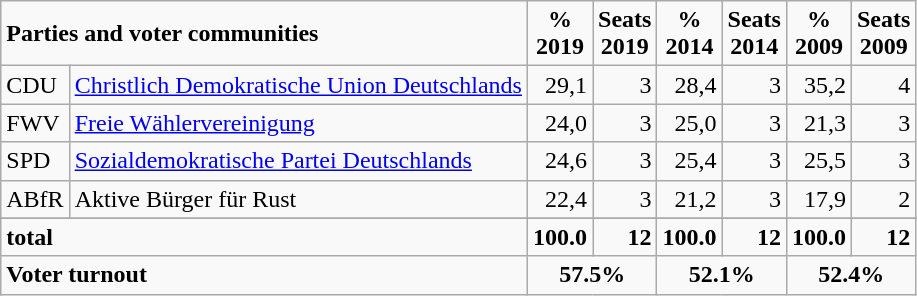<table class="wikitable">
<tr>
<td colspan="2"><strong>Parties and voter communities</strong></td>
<td align="center"><strong>%</strong><br><strong>2019</strong></td>
<td align="center"><strong>Seats</strong><br><strong>2019</strong></td>
<td align="center"><strong>%</strong><br><strong>2014</strong></td>
<td align="Center"><strong>Seats</strong><br><strong>2014</strong></td>
<td align="center"><strong>%</strong><br><strong>2009</strong></td>
<td align="Center"><strong>Seats</strong><br><strong>2009</strong></td>
</tr>
<tr>
<td>CDU</td>
<td><a href='#'>Christlich Demokratische Union Deutschlands</a></td>
<td align="right">29,1</td>
<td align="right">3</td>
<td align="right">28,4</td>
<td align="right">3</td>
<td align="right">35,2</td>
<td align="right">4</td>
</tr>
<tr>
<td>FWV</td>
<td><a href='#'>Freie Wählervereinigung</a></td>
<td align="right">24,0</td>
<td align="right">3</td>
<td align="right">25,0</td>
<td align="right">3</td>
<td align="right">21,3</td>
<td align="right">3</td>
</tr>
<tr>
<td>SPD</td>
<td><a href='#'>Sozialdemokratische Partei Deutschlands</a></td>
<td align="right">24,6</td>
<td align="right">3</td>
<td align="right">25,4</td>
<td align="right">3</td>
<td align="right">25,5</td>
<td align="right">3</td>
</tr>
<tr>
<td>ABfR</td>
<td>Aktive Bürger für Rust</td>
<td align="right">22,4</td>
<td align="right">3</td>
<td align="right">21,2</td>
<td align="right">3</td>
<td align="right">17,9</td>
<td align="right">2</td>
</tr>
<tr>
</tr>
<tr class="hintergrundfarbe5">
<td colspan="2"><strong>total</strong></td>
<td align="right"><strong>100.0</strong></td>
<td align="right"><strong>12</strong></td>
<td align="right"><strong>100.0</strong></td>
<td align="right"><strong>12</strong></td>
<td align="right"><strong>100.0</strong></td>
<td align="right"><strong>12</strong></td>
</tr>
<tr class="hintergrundfarbe5">
<td colspan="2"><strong>Voter turnout</strong></td>
<td colspan="2" align="center"><strong>57.5%</strong></td>
<td colspan="2" align="center"><strong>52.1%</strong></td>
<td colspan="2" align="center"><strong>52.4%</strong></td>
</tr>
</table>
